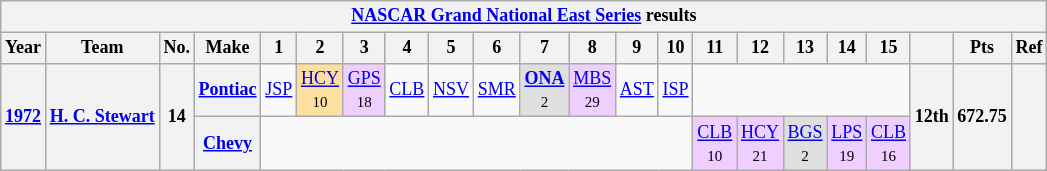<table class="wikitable" style="text-align:center; font-size:75%">
<tr>
<th colspan=69><a href='#'>NASCAR Grand National East Series</a> results</th>
</tr>
<tr>
<th>Year</th>
<th>Team</th>
<th>No.</th>
<th>Make</th>
<th>1</th>
<th>2</th>
<th>3</th>
<th>4</th>
<th>5</th>
<th>6</th>
<th>7</th>
<th>8</th>
<th>9</th>
<th>10</th>
<th>11</th>
<th>12</th>
<th>13</th>
<th>14</th>
<th>15</th>
<th></th>
<th>Pts</th>
<th>Ref</th>
</tr>
<tr>
<th rowspan=2><a href='#'>1972</a></th>
<th rowspan=2><a href='#'>H. C. Stewart</a></th>
<th rowspan=2>14</th>
<th><a href='#'>Pontiac</a></th>
<td><a href='#'>JSP</a></td>
<td style="background:#FFDF9F;"><a href='#'>HCY</a> <br><small>10</small></td>
<td style="background:#EFCFFF;"><a href='#'>GPS</a> <br><small>18</small></td>
<td><a href='#'>CLB</a></td>
<td><a href='#'>NSV</a></td>
<td><a href='#'>SMR</a></td>
<td style="background:#DFDFDF;"><strong><a href='#'>ONA</a></strong> <br><small>2</small></td>
<td style="background:#EFCFFF;"><a href='#'>MBS</a> <br><small>29</small></td>
<td><a href='#'>AST</a></td>
<td><a href='#'>ISP</a></td>
<td colspan=5></td>
<th rowspan=2>12th</th>
<th rowspan=2>672.75</th>
<th rowspan=2></th>
</tr>
<tr>
<th><a href='#'>Chevy</a></th>
<td colspan=10></td>
<td style="background:#EFCFFF;"><a href='#'>CLB</a> <br><small>10</small></td>
<td style="background:#EFCFFF;"><a href='#'>HCY</a> <br><small>21</small></td>
<td style="background:#DFDFDF;"><a href='#'>BGS</a> <br><small>2</small></td>
<td style="background:#EFCFFF;"><a href='#'>LPS</a> <br><small>19</small></td>
<td style="background:#EFCFFF;"><a href='#'>CLB</a> <br><small>16</small></td>
</tr>
</table>
